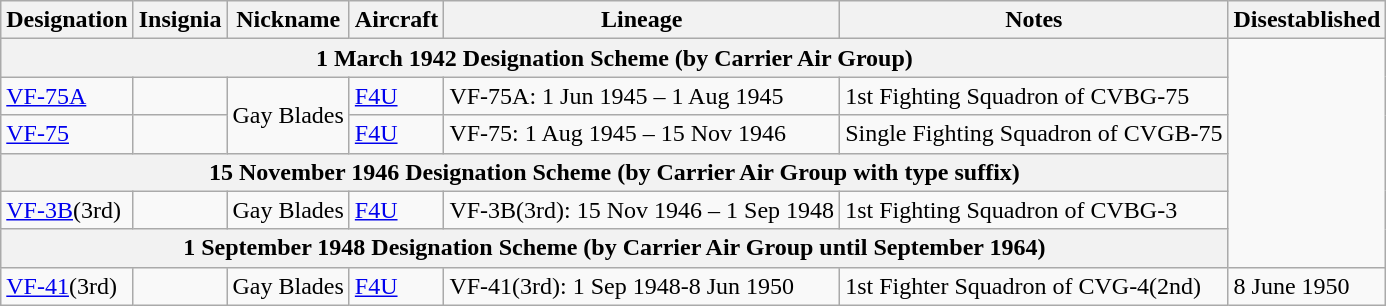<table class="wikitable">
<tr>
<th>Designation</th>
<th>Insignia</th>
<th>Nickname</th>
<th>Aircraft</th>
<th>Lineage</th>
<th>Notes</th>
<th>Disestablished</th>
</tr>
<tr>
<th colspan=6>1 March 1942 Designation Scheme (by Carrier Air Group)</th>
</tr>
<tr>
<td><a href='#'>VF-75A</a></td>
<td></td>
<td rowspan="2">Gay Blades</td>
<td><a href='#'>F4U</a></td>
<td>VF-75A: 1 Jun 1945 – 1 Aug 1945</td>
<td>1st Fighting Squadron of CVBG-75</td>
</tr>
<tr>
<td><a href='#'>VF-75</a></td>
<td></td>
<td><a href='#'>F4U</a></td>
<td>VF-75: 1 Aug 1945 – 15 Nov 1946</td>
<td>Single Fighting Squadron of CVGB-75</td>
</tr>
<tr>
<th colspan=6>15 November 1946 Designation Scheme (by Carrier Air Group with type suffix)</th>
</tr>
<tr>
<td><a href='#'>VF-3B</a>(3rd)</td>
<td></td>
<td>Gay Blades</td>
<td><a href='#'>F4U</a></td>
<td style="white-space: nowrap;">VF-3B(3rd): 15 Nov 1946 – 1 Sep 1948</td>
<td>1st Fighting Squadron of CVBG-3</td>
</tr>
<tr>
<th colspan=6>1 September 1948 Designation Scheme (by Carrier Air Group until September 1964)</th>
</tr>
<tr>
<td><a href='#'>VF-41</a>(3rd)</td>
<td></td>
<td>Gay Blades</td>
<td><a href='#'>F4U</a></td>
<td>VF-41(3rd): 1 Sep 1948-8 Jun 1950</td>
<td>1st Fighter Squadron of CVG-4(2nd)</td>
<td>8 June 1950</td>
</tr>
</table>
